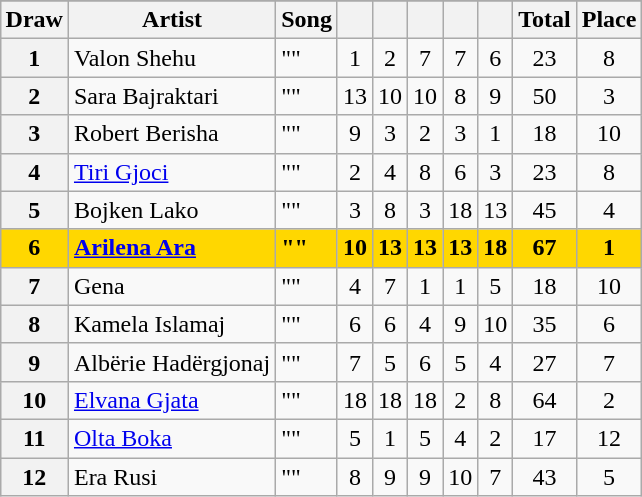<table class="wikitable sortable plainrowheaders" style="margin: 1em auto 1em auto; text-align:center">
<tr>
</tr>
<tr>
<th>Draw</th>
<th>Artist</th>
<th>Song</th>
<th></th>
<th></th>
<th></th>
<th></th>
<th></th>
<th>Total</th>
<th>Place</th>
</tr>
<tr>
<th scope="row" style="text-align:center;">1</th>
<td align="left">Valon Shehu</td>
<td align="left">""</td>
<td>1</td>
<td>2</td>
<td>7</td>
<td>7</td>
<td>6</td>
<td>23</td>
<td>8</td>
</tr>
<tr>
<th scope="row" style="text-align:center;">2</th>
<td align="left">Sara Bajraktari</td>
<td align="left">""</td>
<td>13</td>
<td>10</td>
<td>10</td>
<td>8</td>
<td>9</td>
<td>50</td>
<td>3</td>
</tr>
<tr>
<th scope="row" style="text-align:center;">3</th>
<td align="left">Robert Berisha</td>
<td align="left">""</td>
<td>9</td>
<td>3</td>
<td>2</td>
<td>3</td>
<td>1</td>
<td>18</td>
<td>10</td>
</tr>
<tr>
<th scope="row" style="text-align:center;">4</th>
<td align="left"><a href='#'>Tiri Gjoci</a></td>
<td align="left">""</td>
<td>2</td>
<td>4</td>
<td>8</td>
<td>6</td>
<td>3</td>
<td>23</td>
<td>8</td>
</tr>
<tr>
<th scope="row" style="text-align:center;">5</th>
<td align="left">Bojken Lako</td>
<td align="left">""</td>
<td>3</td>
<td>8</td>
<td>3</td>
<td>18</td>
<td>13</td>
<td>45</td>
<td>4</td>
</tr>
<tr style="background:gold;">
<th scope="row" style="text-align:center; font-weight:bold; background:gold;">6</th>
<td align="left"><strong><a href='#'>Arilena Ara</a></strong></td>
<td align="left"><strong>""</strong></td>
<td><strong>10</strong></td>
<td><strong>13</strong></td>
<td><strong>13</strong></td>
<td><strong>13</strong></td>
<td><strong>18</strong></td>
<td><strong>67</strong></td>
<td><strong>1</strong></td>
</tr>
<tr>
<th scope="row" style="text-align:center;">7</th>
<td align="left">Gena</td>
<td align="left">""</td>
<td>4</td>
<td>7</td>
<td>1</td>
<td>1</td>
<td>5</td>
<td>18</td>
<td>10</td>
</tr>
<tr>
<th scope="row" style="text-align:center;">8</th>
<td align="left">Kamela Islamaj</td>
<td align="left">""</td>
<td>6</td>
<td>6</td>
<td>4</td>
<td>9</td>
<td>10</td>
<td>35</td>
<td>6</td>
</tr>
<tr>
<th scope="row" style="text-align:center;">9</th>
<td align="left">Albërie Hadërgjonaj</td>
<td align="left">""</td>
<td>7</td>
<td>5</td>
<td>6</td>
<td>5</td>
<td>4</td>
<td>27</td>
<td>7</td>
</tr>
<tr>
<th scope="row" style="text-align:center;">10</th>
<td align="left"><a href='#'>Elvana Gjata</a></td>
<td align="left">""</td>
<td>18</td>
<td>18</td>
<td>18</td>
<td>2</td>
<td>8</td>
<td>64</td>
<td>2</td>
</tr>
<tr>
<th scope="row" style="text-align:center;">11</th>
<td align="left"><a href='#'>Olta Boka</a></td>
<td align="left">""</td>
<td>5</td>
<td>1</td>
<td>5</td>
<td>4</td>
<td>2</td>
<td>17</td>
<td>12</td>
</tr>
<tr>
<th scope="row" style="text-align:center;">12</th>
<td align="left">Era Rusi</td>
<td align="left">""</td>
<td>8</td>
<td>9</td>
<td>9</td>
<td>10</td>
<td>7</td>
<td>43</td>
<td>5</td>
</tr>
</table>
